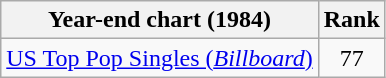<table class="wikitable sortable">
<tr>
<th>Year-end chart (1984)</th>
<th>Rank</th>
</tr>
<tr>
<td><a href='#'>US Top Pop Singles (<em>Billboard</em>)</a></td>
<td align="center">77</td>
</tr>
</table>
